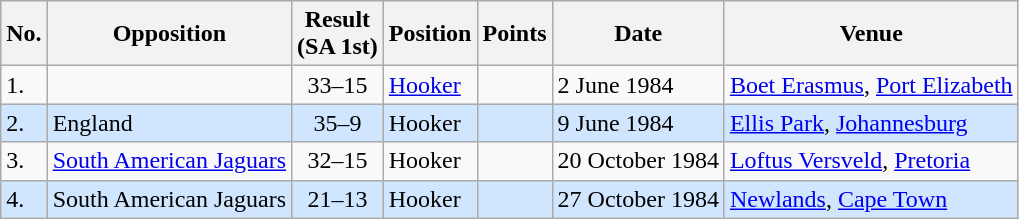<table class="wikitable">
<tr>
<th>No.</th>
<th>Opposition</th>
<th>Result<br>(SA 1st)</th>
<th>Position</th>
<th>Points</th>
<th>Date</th>
<th>Venue</th>
</tr>
<tr>
<td>1.</td>
<td></td>
<td align="center">33–15</td>
<td><a href='#'>Hooker</a></td>
<td></td>
<td>2 June 1984</td>
<td><a href='#'>Boet Erasmus</a>, <a href='#'>Port Elizabeth</a></td>
</tr>
<tr style="background: #D0E6FF;">
<td>2.</td>
<td> England</td>
<td align="center">35–9</td>
<td>Hooker</td>
<td></td>
<td>9 June 1984</td>
<td><a href='#'>Ellis Park</a>, <a href='#'>Johannesburg</a></td>
</tr>
<tr>
<td>3.</td>
<td> <a href='#'>South American Jaguars</a></td>
<td align="center">32–15</td>
<td>Hooker</td>
<td></td>
<td>20 October 1984</td>
<td><a href='#'>Loftus Versveld</a>, <a href='#'>Pretoria</a></td>
</tr>
<tr style="background: #D0E6FF;">
<td>4.</td>
<td> South American Jaguars</td>
<td align="center">21–13</td>
<td>Hooker</td>
<td></td>
<td>27 October 1984</td>
<td><a href='#'>Newlands</a>, <a href='#'>Cape Town</a></td>
</tr>
</table>
